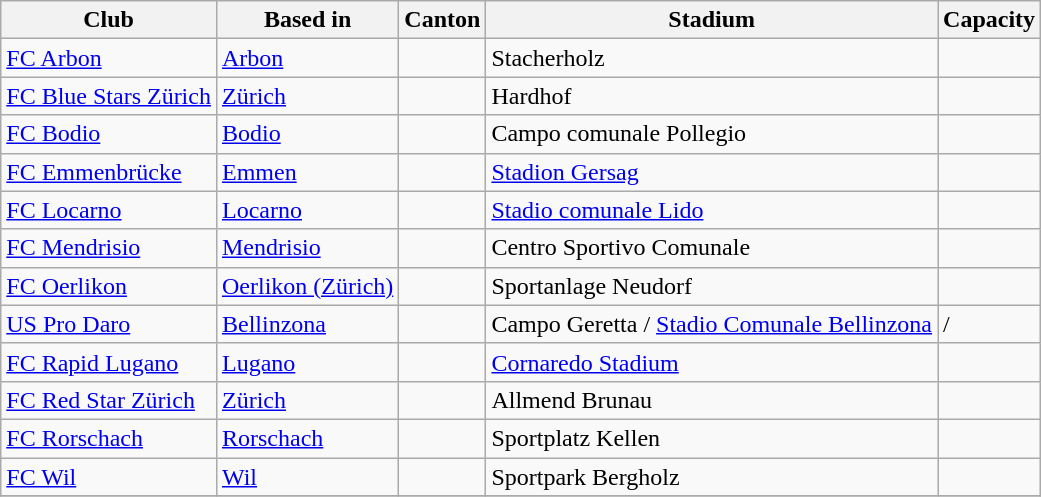<table class="wikitable">
<tr>
<th>Club</th>
<th>Based in</th>
<th>Canton</th>
<th>Stadium</th>
<th>Capacity</th>
</tr>
<tr>
<td><a href='#'>FC Arbon</a></td>
<td><a href='#'>Arbon</a></td>
<td></td>
<td>Stacherholz</td>
<td></td>
</tr>
<tr>
<td><a href='#'>FC Blue Stars Zürich</a></td>
<td><a href='#'>Zürich</a></td>
<td></td>
<td>Hardhof</td>
<td></td>
</tr>
<tr>
<td><a href='#'>FC Bodio</a></td>
<td><a href='#'>Bodio</a></td>
<td></td>
<td>Campo comunale Pollegio</td>
<td></td>
</tr>
<tr>
<td><a href='#'>FC Emmenbrücke</a></td>
<td><a href='#'>Emmen</a></td>
<td></td>
<td><a href='#'>Stadion Gersag</a></td>
<td></td>
</tr>
<tr>
<td><a href='#'>FC Locarno</a></td>
<td><a href='#'>Locarno</a></td>
<td></td>
<td><a href='#'>Stadio comunale Lido</a></td>
<td></td>
</tr>
<tr>
<td><a href='#'>FC Mendrisio</a></td>
<td><a href='#'>Mendrisio</a></td>
<td></td>
<td>Centro Sportivo Comunale</td>
<td></td>
</tr>
<tr>
<td><a href='#'>FC Oerlikon</a></td>
<td><a href='#'>Oerlikon (Zürich)</a></td>
<td></td>
<td>Sportanlage Neudorf</td>
<td></td>
</tr>
<tr>
<td><a href='#'>US Pro Daro</a></td>
<td><a href='#'>Bellinzona</a></td>
<td></td>
<td>Campo Geretta / <a href='#'>Stadio Comunale Bellinzona</a></td>
<td> / </td>
</tr>
<tr>
<td><a href='#'>FC Rapid Lugano</a></td>
<td><a href='#'>Lugano</a></td>
<td></td>
<td><a href='#'>Cornaredo Stadium</a></td>
<td></td>
</tr>
<tr>
<td><a href='#'>FC Red Star Zürich</a></td>
<td><a href='#'>Zürich</a></td>
<td></td>
<td>Allmend Brunau</td>
<td></td>
</tr>
<tr>
<td><a href='#'>FC Rorschach</a></td>
<td><a href='#'>Rorschach</a></td>
<td></td>
<td>Sportplatz Kellen</td>
<td></td>
</tr>
<tr>
<td><a href='#'>FC Wil</a></td>
<td><a href='#'>Wil</a></td>
<td></td>
<td>Sportpark Bergholz</td>
<td></td>
</tr>
<tr>
</tr>
</table>
